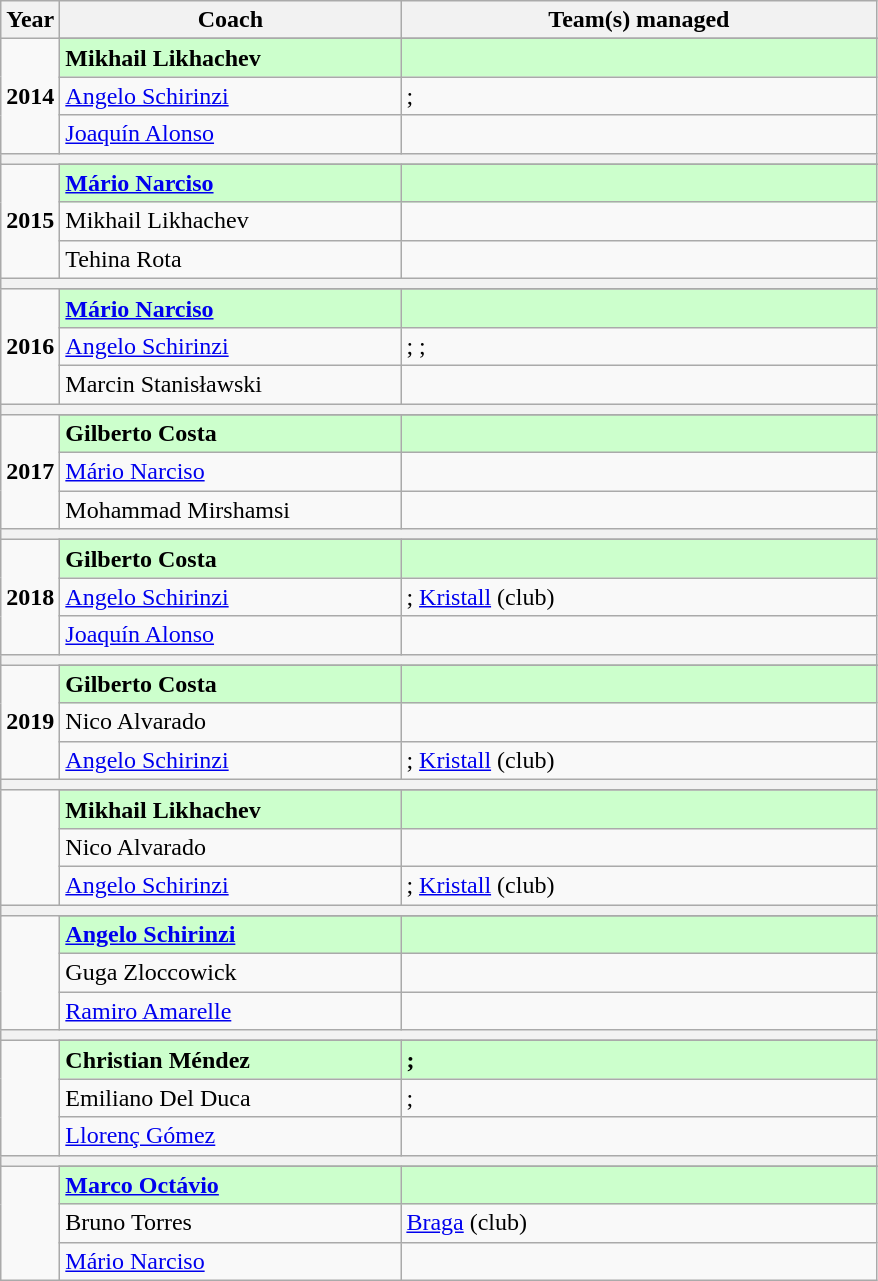<table class="wikitable">
<tr>
<th>Year</th>
<th width=220>Coach</th>
<th width=310>Team(s) managed</th>
</tr>
<tr>
<td rowspan="4" style="text-align:center;"><strong>2014</strong></td>
</tr>
<tr bgcolor=#ccffcc>
<td> <strong>Mikhail Likhachev</strong></td>
<td><strong></strong></td>
</tr>
<tr>
<td> <a href='#'>Angelo Schirinzi</a></td>
<td>; </td>
</tr>
<tr>
<td> <a href='#'>Joaquín Alonso</a></td>
<td></td>
</tr>
<tr>
<th colspan=3></th>
</tr>
<tr>
<td rowspan="4" style="text-align:center;"><strong>2015</strong></td>
</tr>
<tr bgcolor=#ccffcc>
<td> <strong><a href='#'>Mário Narciso</a></strong></td>
<td><strong></strong></td>
</tr>
<tr>
<td> Mikhail Likhachev</td>
<td></td>
</tr>
<tr>
<td> Tehina Rota</td>
<td></td>
</tr>
<tr>
<th colspan=3></th>
</tr>
<tr>
<td rowspan="4" style="text-align:center;"><strong>2016</strong></td>
</tr>
<tr bgcolor=#ccffcc>
<td> <strong><a href='#'>Mário Narciso</a></strong></td>
<td><strong></strong></td>
</tr>
<tr>
<td> <a href='#'>Angelo Schirinzi</a></td>
<td>; ; </td>
</tr>
<tr>
<td> Marcin Stanisławski</td>
<td></td>
</tr>
<tr>
<th colspan=3></th>
</tr>
<tr>
<td rowspan="4" style="text-align:center;"><strong>2017</strong></td>
</tr>
<tr bgcolor=#ccffcc>
<td><strong> Gilberto Costa</strong></td>
<td><strong></strong></td>
</tr>
<tr>
<td> <a href='#'>Mário Narciso</a></td>
<td></td>
</tr>
<tr>
<td> Mohammad Mirshamsi</td>
<td></td>
</tr>
<tr>
<th colspan=3></th>
</tr>
<tr>
<td rowspan="4" style="text-align:center;"><strong>2018</strong></td>
</tr>
<tr bgcolor=#ccffcc>
<td><strong> Gilberto Costa</strong></td>
<td><strong></strong></td>
</tr>
<tr>
<td> <a href='#'>Angelo Schirinzi</a></td>
<td>;  <a href='#'>Kristall</a> (club)</td>
</tr>
<tr>
<td> <a href='#'>Joaquín Alonso</a></td>
<td></td>
</tr>
<tr>
<th colspan=3></th>
</tr>
<tr>
<td rowspan="4" style="text-align:center;"><strong>2019</strong></td>
</tr>
<tr bgcolor=#ccffcc>
<td> <strong>Gilberto Costa</strong></td>
<td><strong></strong></td>
</tr>
<tr>
<td> Nico Alvarado</td>
<td></td>
</tr>
<tr>
<td> <a href='#'>Angelo Schirinzi</a></td>
<td>;  <a href='#'>Kristall</a> (club)</td>
</tr>
<tr>
<th colspan=3></th>
</tr>
<tr>
<td rowspan="4"></td>
</tr>
<tr bgcolor=#ccffcc>
<td><strong> Mikhail Likhachev</strong></td>
<td><strong></strong></td>
</tr>
<tr>
<td> Nico Alvarado</td>
<td></td>
</tr>
<tr>
<td> <a href='#'>Angelo Schirinzi</a></td>
<td>;  <a href='#'>Kristall</a> (club)</td>
</tr>
<tr>
<th colspan=3></th>
</tr>
<tr>
<td rowspan="4"></td>
</tr>
<tr bgcolor=#ccffcc>
<td><strong> <a href='#'>Angelo Schirinzi</a></strong></td>
<td><strong></strong></td>
</tr>
<tr>
<td> Guga Zloccowick</td>
<td></td>
</tr>
<tr>
<td> <a href='#'>Ramiro Amarelle</a></td>
<td></td>
</tr>
<tr>
<th colspan=3></th>
</tr>
<tr>
<td rowspan="4"></td>
</tr>
<tr bgcolor=#ccffcc>
<td><strong> Christian Méndez</strong></td>
<td><strong>; </strong></td>
</tr>
<tr>
<td> Emiliano Del Duca</td>
<td>; </td>
</tr>
<tr>
<td> <a href='#'>Llorenç Gómez</a></td>
<td></td>
</tr>
<tr>
<th colspan=3></th>
</tr>
<tr>
<td rowspan="4"></td>
</tr>
<tr bgcolor=#ccffcc>
<td><strong> <a href='#'>Marco Octávio</a></strong></td>
<td><strong></strong></td>
</tr>
<tr>
<td> Bruno Torres</td>
<td> <a href='#'>Braga</a> (club)</td>
</tr>
<tr>
<td> <a href='#'>Mário Narciso</a></td>
<td></td>
</tr>
</table>
